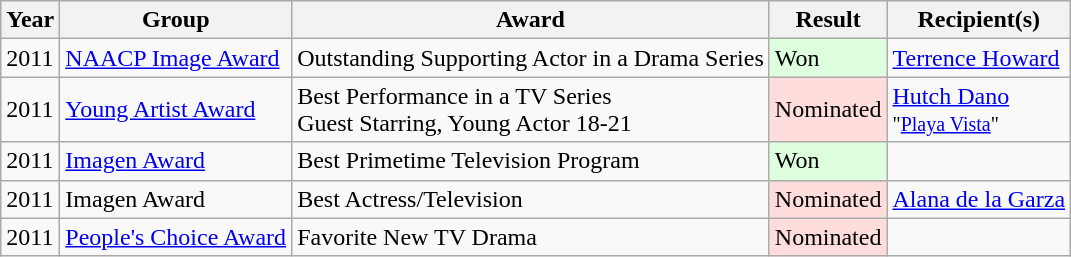<table class="wikitable">
<tr>
<th>Year</th>
<th>Group</th>
<th>Award</th>
<th>Result</th>
<th>Recipient(s)</th>
</tr>
<tr>
<td>2011</td>
<td><a href='#'>NAACP Image Award</a></td>
<td>Outstanding Supporting Actor in a Drama Series</td>
<td style="background: #ddffdd">Won</td>
<td><a href='#'>Terrence Howard</a></td>
</tr>
<tr>
<td>2011</td>
<td><a href='#'>Young Artist Award</a></td>
<td>Best Performance in a TV Series<br>Guest Starring, Young Actor 18-21</td>
<td style="background: #ffdddd">Nominated</td>
<td><a href='#'>Hutch Dano</a><br><small>"<a href='#'>Playa Vista</a>"</small></td>
</tr>
<tr>
<td>2011</td>
<td><a href='#'>Imagen Award</a></td>
<td>Best Primetime Television Program</td>
<td style="background: #ddffdd">Won</td>
<td></td>
</tr>
<tr>
<td>2011</td>
<td>Imagen Award</td>
<td>Best Actress/Television</td>
<td style="background: #ffdddd">Nominated</td>
<td><a href='#'>Alana de la Garza</a></td>
</tr>
<tr>
<td>2011</td>
<td><a href='#'>People's Choice Award</a></td>
<td>Favorite New TV Drama</td>
<td style="background: #ffdddd">Nominated</td>
<td></td>
</tr>
</table>
